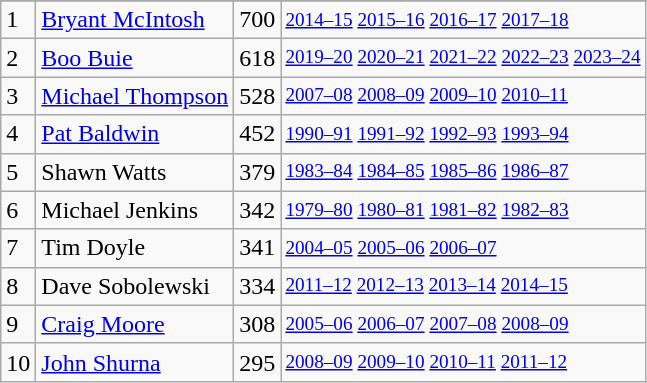<table class="wikitable">
<tr>
</tr>
<tr>
<td>1</td>
<td><a href='#'>Bryant McIntosh</a></td>
<td>700</td>
<td style="font-size:80%;"><a href='#'>2014–15</a> <a href='#'>2015–16</a> <a href='#'>2016–17</a> <a href='#'>2017–18</a></td>
</tr>
<tr>
<td>2</td>
<td><a href='#'>Boo Buie</a></td>
<td>618</td>
<td style="font-size:80%;"><a href='#'>2019–20</a> <a href='#'>2020–21</a> <a href='#'>2021–22</a> <a href='#'>2022–23</a> <a href='#'>2023–24</a></td>
</tr>
<tr>
<td>3</td>
<td><a href='#'>Michael Thompson</a></td>
<td>528</td>
<td style="font-size:80%;"><a href='#'>2007–08</a> <a href='#'>2008–09</a> <a href='#'>2009–10</a> <a href='#'>2010–11</a></td>
</tr>
<tr>
<td>4</td>
<td><a href='#'>Pat Baldwin</a></td>
<td>452</td>
<td style="font-size:80%;"><a href='#'>1990–91</a> <a href='#'>1991–92</a> <a href='#'>1992–93</a> <a href='#'>1993–94</a></td>
</tr>
<tr>
<td>5</td>
<td>Shawn Watts</td>
<td>379</td>
<td style="font-size:80%;"><a href='#'>1983–84</a> <a href='#'>1984–85</a> <a href='#'>1985–86</a> <a href='#'>1986–87</a></td>
</tr>
<tr>
<td>6</td>
<td>Michael Jenkins</td>
<td>342</td>
<td style="font-size:80%;"><a href='#'>1979–80</a> <a href='#'>1980–81</a> <a href='#'>1981–82</a> <a href='#'>1982–83</a></td>
</tr>
<tr>
<td>7</td>
<td>Tim Doyle</td>
<td>341</td>
<td style="font-size:80%;"><a href='#'>2004–05</a> <a href='#'>2005–06</a> <a href='#'>2006–07</a></td>
</tr>
<tr>
<td>8</td>
<td>Dave Sobolewski</td>
<td>334</td>
<td style="font-size:80%;"><a href='#'>2011–12</a> <a href='#'>2012–13</a> <a href='#'>2013–14</a> <a href='#'>2014–15</a></td>
</tr>
<tr>
<td>9</td>
<td><a href='#'>Craig Moore</a></td>
<td>308</td>
<td style="font-size:80%;"><a href='#'>2005–06</a> <a href='#'>2006–07</a> <a href='#'>2007–08</a> <a href='#'>2008–09</a></td>
</tr>
<tr>
<td>10</td>
<td><a href='#'>John Shurna</a></td>
<td>295</td>
<td style="font-size:80%;"><a href='#'>2008–09</a> <a href='#'>2009–10</a> <a href='#'>2010–11</a> <a href='#'>2011–12</a></td>
</tr>
</table>
